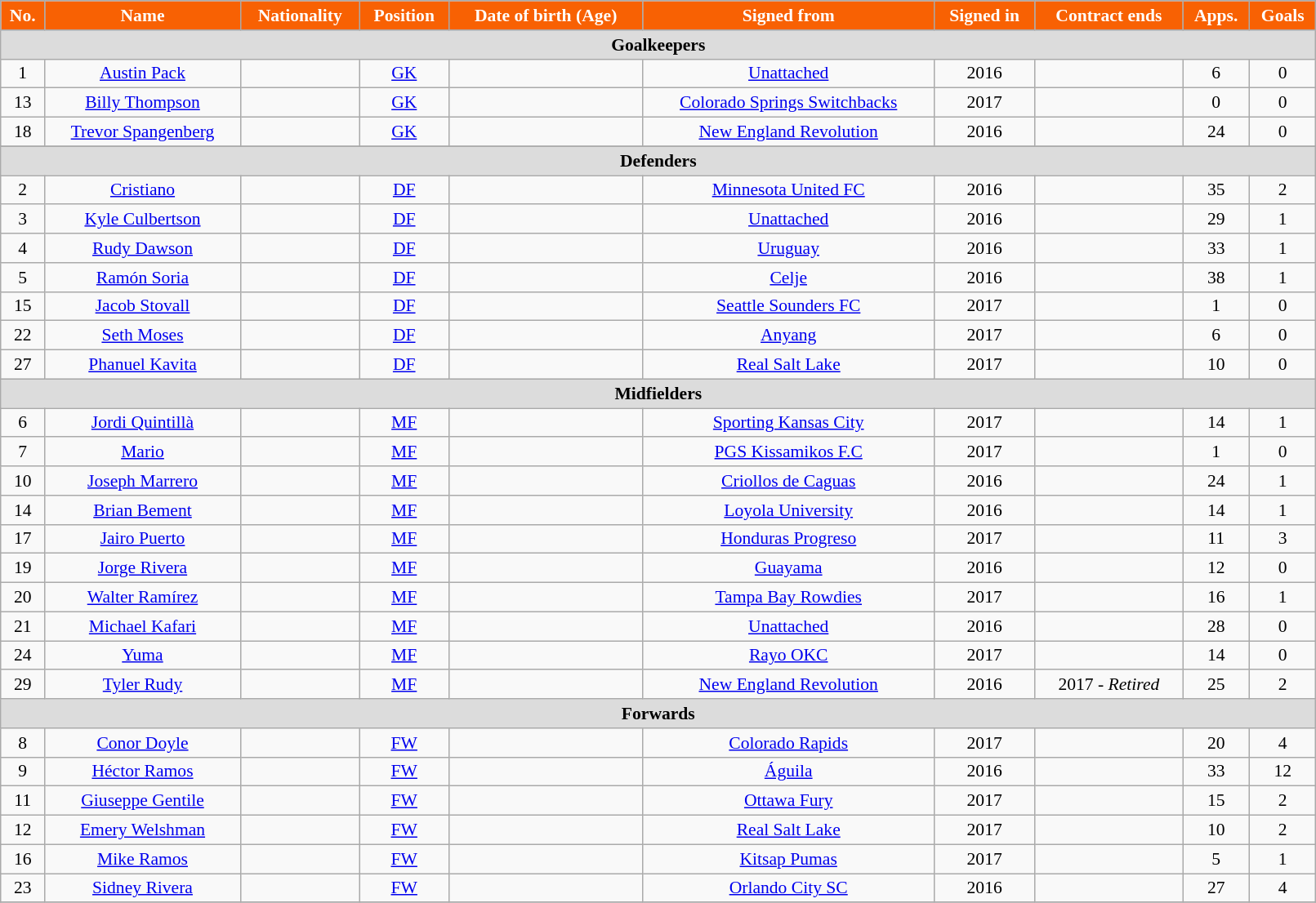<table class="wikitable"  style="text-align:center; font-size:90%; width:85%;">
<tr>
<th style="background:#F86103; color:white; text-align:center;">No.</th>
<th style="background:#F86103; color:white; text-align:center;">Name</th>
<th style="background:#F86103; color:white; text-align:center;">Nationality</th>
<th style="background:#F86103; color:white; text-align:center;">Position</th>
<th style="background:#F86103; color:white; text-align:center;">Date of birth (Age)</th>
<th style="background:#F86103; color:white; text-align:center;">Signed from</th>
<th style="background:#F86103; color:white; text-align:center;">Signed in</th>
<th style="background:#F86103; color:white; text-align:center;">Contract ends</th>
<th style="background:#F86103; color:white; text-align:center;">Apps.</th>
<th style="background:#F86103; color:white; text-align:center;">Goals</th>
</tr>
<tr>
<th colspan="11"  style="background:#dcdcdc; text-align:center;">Goalkeepers</th>
</tr>
<tr>
<td>1</td>
<td><a href='#'>Austin Pack</a></td>
<td></td>
<td><a href='#'>GK</a></td>
<td></td>
<td><a href='#'>Unattached</a></td>
<td>2016</td>
<td></td>
<td>6</td>
<td>0</td>
</tr>
<tr>
<td>13</td>
<td><a href='#'>Billy Thompson</a></td>
<td></td>
<td><a href='#'>GK</a></td>
<td></td>
<td><a href='#'>Colorado Springs Switchbacks</a></td>
<td>2017</td>
<td></td>
<td>0</td>
<td>0</td>
</tr>
<tr>
<td>18</td>
<td><a href='#'>Trevor Spangenberg</a></td>
<td></td>
<td><a href='#'>GK</a></td>
<td></td>
<td><a href='#'>New England Revolution</a></td>
<td>2016</td>
<td></td>
<td>24</td>
<td>0</td>
</tr>
<tr>
</tr>
<tr>
<th colspan="11"  style="background:#dcdcdc; text-align:center;">Defenders</th>
</tr>
<tr>
<td>2</td>
<td><a href='#'>Cristiano</a></td>
<td></td>
<td><a href='#'>DF</a></td>
<td></td>
<td><a href='#'>Minnesota United FC</a></td>
<td>2016</td>
<td></td>
<td>35</td>
<td>2</td>
</tr>
<tr>
<td>3</td>
<td><a href='#'>Kyle Culbertson</a></td>
<td></td>
<td><a href='#'>DF</a></td>
<td></td>
<td><a href='#'>Unattached</a></td>
<td>2016</td>
<td></td>
<td>29</td>
<td>1</td>
</tr>
<tr>
<td>4</td>
<td><a href='#'>Rudy Dawson</a></td>
<td></td>
<td><a href='#'>DF</a></td>
<td></td>
<td> <a href='#'>Uruguay</a></td>
<td>2016</td>
<td></td>
<td>33</td>
<td>1</td>
</tr>
<tr>
<td>5</td>
<td><a href='#'>Ramón Soria</a></td>
<td></td>
<td><a href='#'>DF</a></td>
<td></td>
<td> <a href='#'>Celje</a></td>
<td>2016</td>
<td></td>
<td>38</td>
<td>1</td>
</tr>
<tr>
<td>15</td>
<td><a href='#'>Jacob Stovall</a></td>
<td></td>
<td><a href='#'>DF</a></td>
<td></td>
<td><a href='#'>Seattle Sounders FC</a></td>
<td>2017</td>
<td></td>
<td>1</td>
<td>0</td>
</tr>
<tr>
<td>22</td>
<td><a href='#'>Seth Moses</a></td>
<td></td>
<td><a href='#'>DF</a></td>
<td></td>
<td> <a href='#'>Anyang</a></td>
<td>2017</td>
<td></td>
<td>6</td>
<td>0</td>
</tr>
<tr>
<td>27</td>
<td><a href='#'>Phanuel Kavita</a></td>
<td></td>
<td><a href='#'>DF</a></td>
<td></td>
<td><a href='#'>Real Salt Lake</a></td>
<td>2017</td>
<td></td>
<td>10</td>
<td>0</td>
</tr>
<tr>
<th colspan="11"  style="background:#dcdcdc; text-align:center;">Midfielders</th>
</tr>
<tr>
<td>6</td>
<td><a href='#'>Jordi Quintillà</a></td>
<td></td>
<td><a href='#'>MF</a></td>
<td></td>
<td><a href='#'>Sporting Kansas City</a></td>
<td>2017</td>
<td></td>
<td>14</td>
<td>1</td>
</tr>
<tr>
<td>7</td>
<td><a href='#'>Mario</a></td>
<td></td>
<td><a href='#'>MF</a></td>
<td></td>
<td> <a href='#'>PGS Kissamikos F.C</a></td>
<td>2017</td>
<td></td>
<td>1</td>
<td>0</td>
</tr>
<tr>
<td>10</td>
<td><a href='#'>Joseph Marrero</a></td>
<td></td>
<td><a href='#'>MF</a></td>
<td></td>
<td> <a href='#'>Criollos de Caguas</a></td>
<td>2016</td>
<td></td>
<td>24</td>
<td>1</td>
</tr>
<tr>
<td>14</td>
<td><a href='#'>Brian Bement</a></td>
<td></td>
<td><a href='#'>MF</a></td>
<td></td>
<td> <a href='#'>Loyola University</a></td>
<td>2016</td>
<td></td>
<td>14</td>
<td>1</td>
</tr>
<tr>
<td>17</td>
<td><a href='#'>Jairo Puerto</a></td>
<td></td>
<td><a href='#'>MF</a></td>
<td></td>
<td> <a href='#'>Honduras Progreso</a></td>
<td>2017</td>
<td></td>
<td>11</td>
<td>3</td>
</tr>
<tr>
<td>19</td>
<td><a href='#'>Jorge Rivera</a></td>
<td></td>
<td><a href='#'>MF</a></td>
<td></td>
<td> <a href='#'>Guayama</a></td>
<td>2016</td>
<td></td>
<td>12</td>
<td>0</td>
</tr>
<tr>
<td>20</td>
<td><a href='#'>Walter Ramírez</a></td>
<td></td>
<td><a href='#'>MF</a></td>
<td></td>
<td><a href='#'>Tampa Bay Rowdies</a></td>
<td>2017</td>
<td></td>
<td>16</td>
<td>1</td>
</tr>
<tr>
<td>21</td>
<td><a href='#'>Michael Kafari</a></td>
<td></td>
<td><a href='#'>MF</a></td>
<td></td>
<td><a href='#'>Unattached</a></td>
<td>2016</td>
<td></td>
<td>28</td>
<td>0</td>
</tr>
<tr>
<td>24</td>
<td><a href='#'>Yuma</a></td>
<td></td>
<td><a href='#'>MF</a></td>
<td></td>
<td><a href='#'>Rayo OKC</a></td>
<td>2017</td>
<td></td>
<td>14</td>
<td>0</td>
</tr>
<tr>
<td>29</td>
<td><a href='#'>Tyler Rudy</a></td>
<td></td>
<td><a href='#'>MF</a></td>
<td></td>
<td><a href='#'>New England Revolution</a></td>
<td>2016</td>
<td>2017 - <em>Retired</em></td>
<td>25</td>
<td>2</td>
</tr>
<tr>
<th colspan="11" style="background:#dcdcdc; text-align:center;">Forwards</th>
</tr>
<tr>
<td>8</td>
<td><a href='#'>Conor Doyle</a></td>
<td></td>
<td><a href='#'>FW</a></td>
<td></td>
<td><a href='#'>Colorado Rapids</a></td>
<td>2017</td>
<td></td>
<td>20</td>
<td>4</td>
</tr>
<tr>
<td>9</td>
<td><a href='#'>Héctor Ramos</a></td>
<td></td>
<td><a href='#'>FW</a></td>
<td></td>
<td> <a href='#'>Águila</a></td>
<td>2016</td>
<td></td>
<td>33</td>
<td>12</td>
</tr>
<tr>
<td>11</td>
<td><a href='#'>Giuseppe Gentile</a></td>
<td></td>
<td><a href='#'>FW</a></td>
<td></td>
<td> <a href='#'>Ottawa Fury</a></td>
<td>2017</td>
<td></td>
<td>15</td>
<td>2</td>
</tr>
<tr>
<td>12</td>
<td><a href='#'>Emery Welshman</a></td>
<td></td>
<td><a href='#'>FW</a></td>
<td></td>
<td><a href='#'>Real Salt Lake</a></td>
<td>2017</td>
<td></td>
<td>10</td>
<td>2</td>
</tr>
<tr>
<td>16</td>
<td><a href='#'>Mike Ramos</a></td>
<td></td>
<td><a href='#'>FW</a></td>
<td></td>
<td><a href='#'>Kitsap Pumas</a></td>
<td>2017</td>
<td></td>
<td>5</td>
<td>1</td>
</tr>
<tr>
<td>23</td>
<td><a href='#'>Sidney Rivera</a></td>
<td></td>
<td><a href='#'>FW</a></td>
<td></td>
<td><a href='#'>Orlando City SC</a></td>
<td>2016</td>
<td></td>
<td>27</td>
<td>4</td>
</tr>
<tr>
</tr>
</table>
